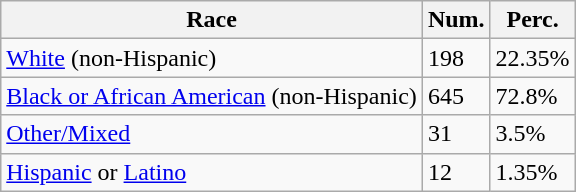<table class="wikitable">
<tr>
<th>Race</th>
<th>Num.</th>
<th>Perc.</th>
</tr>
<tr>
<td><a href='#'>White</a> (non-Hispanic)</td>
<td>198</td>
<td>22.35%</td>
</tr>
<tr>
<td><a href='#'>Black or African American</a> (non-Hispanic)</td>
<td>645</td>
<td>72.8%</td>
</tr>
<tr>
<td><a href='#'>Other/Mixed</a></td>
<td>31</td>
<td>3.5%</td>
</tr>
<tr>
<td><a href='#'>Hispanic</a> or <a href='#'>Latino</a></td>
<td>12</td>
<td>1.35%</td>
</tr>
</table>
